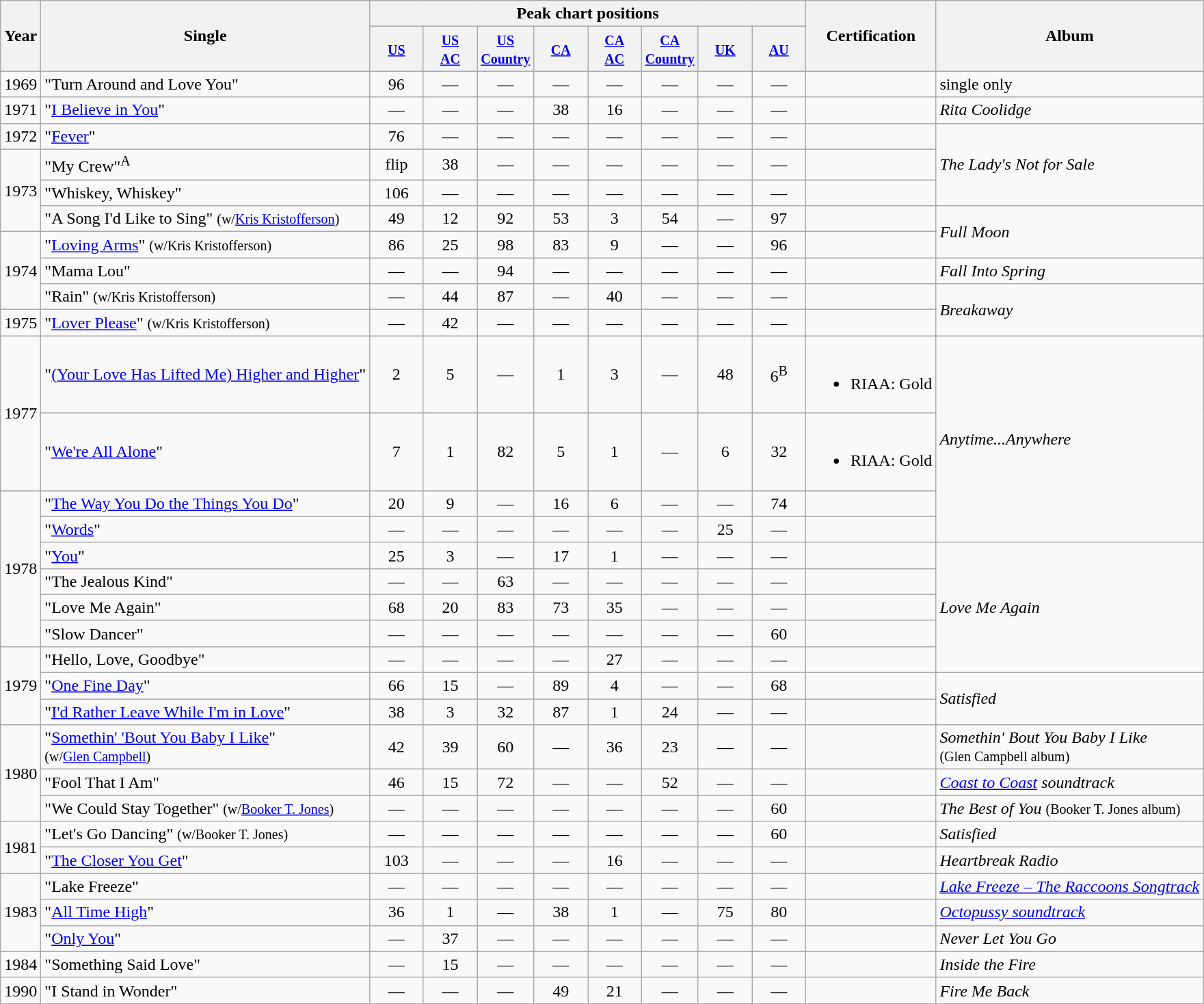<table class="wikitable">
<tr>
<th rowspan="2">Year</th>
<th rowspan="2">Single</th>
<th colspan="8">Peak chart positions</th>
<th rowspan="2">Certification</th>
<th rowspan="2">Album</th>
</tr>
<tr>
<th style="width:45px;"><small><a href='#'>US</a></small><br></th>
<th style="width:45px;"><small><a href='#'>US<br>AC</a></small></th>
<th style="width:45px;"><small><a href='#'>US<br>Country</a></small></th>
<th style="width:45px;"><small><a href='#'>CA</a></small></th>
<th style="width:45px;"><small><a href='#'>CA<br>AC</a></small></th>
<th style="width:45px;"><small><a href='#'>CA<br>Country</a></small></th>
<th style="width:45px;"><small><a href='#'>UK</a><br></small></th>
<th style="width:45px;"><small><a href='#'>AU</a></small></th>
</tr>
<tr>
<td>1969</td>
<td>"Turn Around and Love You"</td>
<td style="text-align:center;">96</td>
<td style="text-align:center;">—</td>
<td style="text-align:center;">—</td>
<td style="text-align:center;">—</td>
<td style="text-align:center;">—</td>
<td style="text-align:center;">—</td>
<td style="text-align:center;">—</td>
<td style="text-align:center;">—</td>
<td></td>
<td>single only</td>
</tr>
<tr>
<td>1971</td>
<td>"<a href='#'>I Believe in You</a>"</td>
<td style="text-align:center;">—</td>
<td style="text-align:center;">—</td>
<td style="text-align:center;">—</td>
<td style="text-align:center;">38</td>
<td style="text-align:center;">16</td>
<td style="text-align:center;">—</td>
<td style="text-align:center;">—</td>
<td style="text-align:center;">—</td>
<td></td>
<td><em>Rita Coolidge</em></td>
</tr>
<tr>
<td>1972</td>
<td>"<a href='#'>Fever</a>"</td>
<td style="text-align:center;">76</td>
<td style="text-align:center;">—</td>
<td style="text-align:center;">—</td>
<td style="text-align:center;">—</td>
<td style="text-align:center;">—</td>
<td style="text-align:center;">—</td>
<td style="text-align:center;">—</td>
<td style="text-align:center;">—</td>
<td></td>
<td rowspan="3"><em>The Lady's Not for Sale</em></td>
</tr>
<tr>
<td rowspan="3">1973</td>
<td>"My Crew"<sup>A</sup></td>
<td style="text-align:center;">flip</td>
<td style="text-align:center;">38</td>
<td style="text-align:center;">—</td>
<td style="text-align:center;">—</td>
<td style="text-align:center;">—</td>
<td style="text-align:center;">—</td>
<td style="text-align:center;">—</td>
<td style="text-align:center;">—</td>
<td></td>
</tr>
<tr>
<td>"Whiskey, Whiskey"</td>
<td style="text-align:center;">106</td>
<td style="text-align:center;">—</td>
<td style="text-align:center;">—</td>
<td style="text-align:center;">—</td>
<td style="text-align:center;">—</td>
<td style="text-align:center;">—</td>
<td style="text-align:center;">—</td>
<td style="text-align:center;">—</td>
<td></td>
</tr>
<tr>
<td>"A Song I'd Like to Sing" <small>(w/<a href='#'>Kris Kristofferson</a>)</small></td>
<td style="text-align:center;">49</td>
<td style="text-align:center;">12</td>
<td style="text-align:center;">92</td>
<td style="text-align:center;">53</td>
<td style="text-align:center;">3</td>
<td style="text-align:center;">54</td>
<td style="text-align:center;">—</td>
<td style="text-align:center;">97</td>
<td></td>
<td rowspan="2"><em>Full Moon</em></td>
</tr>
<tr>
<td rowspan="3">1974</td>
<td>"<a href='#'>Loving Arms</a>" <small>(w/Kris Kristofferson)</small></td>
<td style="text-align:center;">86</td>
<td style="text-align:center;">25</td>
<td style="text-align:center;">98</td>
<td style="text-align:center;">83</td>
<td style="text-align:center;">9</td>
<td style="text-align:center;">—</td>
<td style="text-align:center;">—</td>
<td style="text-align:center;">96</td>
<td></td>
</tr>
<tr>
<td>"Mama Lou"</td>
<td style="text-align:center;">—</td>
<td style="text-align:center;">—</td>
<td style="text-align:center;">94</td>
<td style="text-align:center;">—</td>
<td style="text-align:center;">—</td>
<td style="text-align:center;">—</td>
<td style="text-align:center;">—</td>
<td style="text-align:center;">—</td>
<td></td>
<td><em>Fall Into Spring</em></td>
</tr>
<tr>
<td>"Rain" <small>(w/Kris Kristofferson)</small></td>
<td style="text-align:center;">—</td>
<td style="text-align:center;">44</td>
<td style="text-align:center;">87</td>
<td style="text-align:center;">—</td>
<td style="text-align:center;">40</td>
<td style="text-align:center;">—</td>
<td style="text-align:center;">—</td>
<td style="text-align:center;">—</td>
<td></td>
<td rowspan="2"><em>Breakaway</em></td>
</tr>
<tr>
<td>1975</td>
<td>"<a href='#'>Lover Please</a>" <small>(w/Kris Kristofferson)</small></td>
<td style="text-align:center;">—</td>
<td style="text-align:center;">42</td>
<td style="text-align:center;">—</td>
<td style="text-align:center;">—</td>
<td style="text-align:center;">—</td>
<td style="text-align:center;">—</td>
<td style="text-align:center;">—</td>
<td style="text-align:center;">—</td>
<td></td>
</tr>
<tr>
<td rowspan="2">1977</td>
<td>"<a href='#'>(Your Love Has Lifted Me) Higher and Higher</a>"</td>
<td style="text-align:center;">2</td>
<td style="text-align:center;">5</td>
<td style="text-align:center;">—</td>
<td style="text-align:center;">1</td>
<td style="text-align:center;">3</td>
<td style="text-align:center;">—</td>
<td style="text-align:center;">48</td>
<td style="text-align:center;">6<sup>B</sup></td>
<td><br><ul><li>RIAA: Gold</li></ul></td>
<td rowspan="4"><em>Anytime...Anywhere</em></td>
</tr>
<tr>
<td>"<a href='#'>We're All Alone</a>"</td>
<td style="text-align:center;">7</td>
<td style="text-align:center;">1</td>
<td style="text-align:center;">82</td>
<td style="text-align:center;">5</td>
<td style="text-align:center;">1</td>
<td style="text-align:center;">—</td>
<td style="text-align:center;">6</td>
<td style="text-align:center;">32</td>
<td><br><ul><li>RIAA: Gold</li></ul></td>
</tr>
<tr>
<td rowspan="6">1978</td>
<td>"<a href='#'>The Way You Do the Things You Do</a>"</td>
<td style="text-align:center;">20</td>
<td style="text-align:center;">9</td>
<td style="text-align:center;">—</td>
<td style="text-align:center;">16</td>
<td style="text-align:center;">6</td>
<td style="text-align:center;">—</td>
<td style="text-align:center;">—</td>
<td style="text-align:center;">74</td>
<td></td>
</tr>
<tr>
<td>"<a href='#'>Words</a>"</td>
<td style="text-align:center;">—</td>
<td style="text-align:center;">—</td>
<td style="text-align:center;">—</td>
<td style="text-align:center;">—</td>
<td style="text-align:center;">—</td>
<td style="text-align:center;">—</td>
<td style="text-align:center;">25</td>
<td style="text-align:center;">—</td>
<td></td>
</tr>
<tr>
<td>"<a href='#'>You</a>"</td>
<td style="text-align:center;">25</td>
<td style="text-align:center;">3</td>
<td style="text-align:center;">—</td>
<td style="text-align:center;">17</td>
<td style="text-align:center;">1</td>
<td style="text-align:center;">—</td>
<td style="text-align:center;">—</td>
<td style="text-align:center;">—</td>
<td></td>
<td rowspan="5"><em>Love Me Again</em></td>
</tr>
<tr>
<td>"The Jealous Kind"</td>
<td style="text-align:center;">—</td>
<td style="text-align:center;">—</td>
<td style="text-align:center;">63</td>
<td style="text-align:center;">—</td>
<td style="text-align:center;">—</td>
<td style="text-align:center;">—</td>
<td style="text-align:center;">—</td>
<td style="text-align:center;">—</td>
<td></td>
</tr>
<tr>
<td>"Love Me Again"</td>
<td style="text-align:center;">68</td>
<td style="text-align:center;">20</td>
<td style="text-align:center;">83</td>
<td style="text-align:center;">73</td>
<td style="text-align:center;">35</td>
<td style="text-align:center;">—</td>
<td style="text-align:center;">—</td>
<td style="text-align:center;">—</td>
<td></td>
</tr>
<tr>
<td>"Slow Dancer"</td>
<td style="text-align:center;">—</td>
<td style="text-align:center;">—</td>
<td style="text-align:center;">—</td>
<td style="text-align:center;">—</td>
<td style="text-align:center;">—</td>
<td style="text-align:center;">—</td>
<td style="text-align:center;">—</td>
<td style="text-align:center;">60</td>
<td></td>
</tr>
<tr>
<td rowspan="3">1979</td>
<td>"Hello, Love, Goodbye"</td>
<td style="text-align:center;">—</td>
<td style="text-align:center;">—</td>
<td style="text-align:center;">—</td>
<td style="text-align:center;">—</td>
<td style="text-align:center;">27</td>
<td style="text-align:center;">—</td>
<td style="text-align:center;">—</td>
<td style="text-align:center;">—</td>
<td></td>
</tr>
<tr>
<td>"<a href='#'>One Fine Day</a>"</td>
<td style="text-align:center;">66</td>
<td style="text-align:center;">15</td>
<td style="text-align:center;">—</td>
<td style="text-align:center;">89</td>
<td style="text-align:center;">4</td>
<td style="text-align:center;">—</td>
<td style="text-align:center;">—</td>
<td style="text-align:center;">68</td>
<td></td>
<td rowspan="2"><em>Satisfied</em></td>
</tr>
<tr>
<td>"<a href='#'>I'd Rather Leave While I'm in Love</a>"</td>
<td style="text-align:center;">38</td>
<td style="text-align:center;">3</td>
<td style="text-align:center;">32</td>
<td style="text-align:center;">87</td>
<td style="text-align:center;">1</td>
<td style="text-align:center;">24</td>
<td style="text-align:center;">—</td>
<td style="text-align:center;">—</td>
<td></td>
</tr>
<tr>
<td rowspan="3">1980</td>
<td>"<a href='#'>Somethin' 'Bout You Baby I Like</a>" <br> <small>(w/<a href='#'>Glen Campbell</a>)</small></td>
<td style="text-align:center;">42</td>
<td style="text-align:center;">39</td>
<td style="text-align:center;">60</td>
<td style="text-align:center;">—</td>
<td style="text-align:center;">36</td>
<td style="text-align:center;">23</td>
<td style="text-align:center;">—</td>
<td style="text-align:center;">—</td>
<td></td>
<td><em>Somethin' Bout You Baby I Like</em> <br> <small>(Glen Campbell album)</small></td>
</tr>
<tr>
<td>"Fool That I Am"</td>
<td style="text-align:center;">46</td>
<td style="text-align:center;">15</td>
<td style="text-align:center;">72</td>
<td style="text-align:center;">—</td>
<td style="text-align:center;">—</td>
<td style="text-align:center;">52</td>
<td style="text-align:center;">—</td>
<td style="text-align:center;">—</td>
<td></td>
<td><em><a href='#'>Coast to Coast</a> soundtrack</em></td>
</tr>
<tr>
<td>"We Could Stay Together" <small>(w/<a href='#'>Booker T. Jones</a>)</small></td>
<td style="text-align:center;">—</td>
<td style="text-align:center;">—</td>
<td style="text-align:center;">—</td>
<td style="text-align:center;">—</td>
<td style="text-align:center;">—</td>
<td style="text-align:center;">—</td>
<td style="text-align:center;">—</td>
<td style="text-align:center;">60</td>
<td></td>
<td><em>The Best of You</em> <small>(Booker T. Jones album)</small></td>
</tr>
<tr>
<td rowspan="2">1981</td>
<td>"Let's Go Dancing" <small>(w/Booker T. Jones)</small></td>
<td style="text-align:center;">—</td>
<td style="text-align:center;">—</td>
<td style="text-align:center;">—</td>
<td style="text-align:center;">—</td>
<td style="text-align:center;">—</td>
<td style="text-align:center;">—</td>
<td style="text-align:center;">—</td>
<td style="text-align:center;">60</td>
<td></td>
<td><em>Satisfied</em></td>
</tr>
<tr>
<td>"<a href='#'>The Closer You Get</a>"</td>
<td style="text-align:center;">103</td>
<td style="text-align:center;">—</td>
<td style="text-align:center;">—</td>
<td style="text-align:center;">—</td>
<td style="text-align:center;">16</td>
<td style="text-align:center;">—</td>
<td style="text-align:center;">—</td>
<td style="text-align:center;">—</td>
<td></td>
<td><em>Heartbreak Radio</em></td>
</tr>
<tr>
<td rowspan="3">1983</td>
<td>"Lake Freeze"</td>
<td style="text-align:center;">—</td>
<td style="text-align:center;">—</td>
<td style="text-align:center;">—</td>
<td style="text-align:center;">—</td>
<td style="text-align:center;">—</td>
<td style="text-align:center;">—</td>
<td style="text-align:center;">—</td>
<td style="text-align:center;">—</td>
<td></td>
<td><em><a href='#'>Lake Freeze – The Raccoons Songtrack</a></em></td>
</tr>
<tr>
<td>"<a href='#'>All Time High</a>"</td>
<td style="text-align:center;">36</td>
<td style="text-align:center;">1</td>
<td style="text-align:center;">—</td>
<td style="text-align:center;">38</td>
<td style="text-align:center;">1</td>
<td style="text-align:center;">—</td>
<td style="text-align:center;">75</td>
<td style="text-align:center;">80</td>
<td></td>
<td><em><a href='#'>Octopussy soundtrack</a></em></td>
</tr>
<tr>
<td>"<a href='#'>Only You</a>"</td>
<td style="text-align:center;">—</td>
<td style="text-align:center;">37</td>
<td style="text-align:center;">—</td>
<td style="text-align:center;">—</td>
<td style="text-align:center;">—</td>
<td style="text-align:center;">—</td>
<td style="text-align:center;">—</td>
<td style="text-align:center;">—</td>
<td></td>
<td><em>Never Let You Go</em></td>
</tr>
<tr>
<td>1984</td>
<td>"Something Said Love"</td>
<td style="text-align:center;">—</td>
<td style="text-align:center;">15</td>
<td style="text-align:center;">—</td>
<td style="text-align:center;">—</td>
<td style="text-align:center;">—</td>
<td style="text-align:center;">—</td>
<td style="text-align:center;">—</td>
<td style="text-align:center;">—</td>
<td></td>
<td><em>Inside the Fire</em></td>
</tr>
<tr>
<td>1990</td>
<td>"I Stand in Wonder"</td>
<td style="text-align:center;">—</td>
<td style="text-align:center;">—</td>
<td style="text-align:center;">—</td>
<td style="text-align:center;">49</td>
<td style="text-align:center;">21</td>
<td style="text-align:center;">—</td>
<td style="text-align:center;">—</td>
<td style="text-align:center;">—</td>
<td></td>
<td><em>Fire Me Back</em></td>
</tr>
</table>
